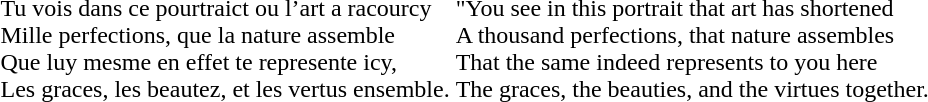<table>
<tr>
<td style="width:5em;"></td>
<td>Tu vois dans ce pourtraict ou l’art a racourcy<br>Mille perfections, que la nature assemble<br>Que luy mesme en effet te represente icy, <br>Les graces, les beautez, et les vertus ensemble.</td>
<td>"You see in this portrait that art has shortened<br>A thousand perfections, that nature assembles<br>That the same indeed represents to you here<br>The graces, the beauties, and the virtues together.</td>
</tr>
</table>
